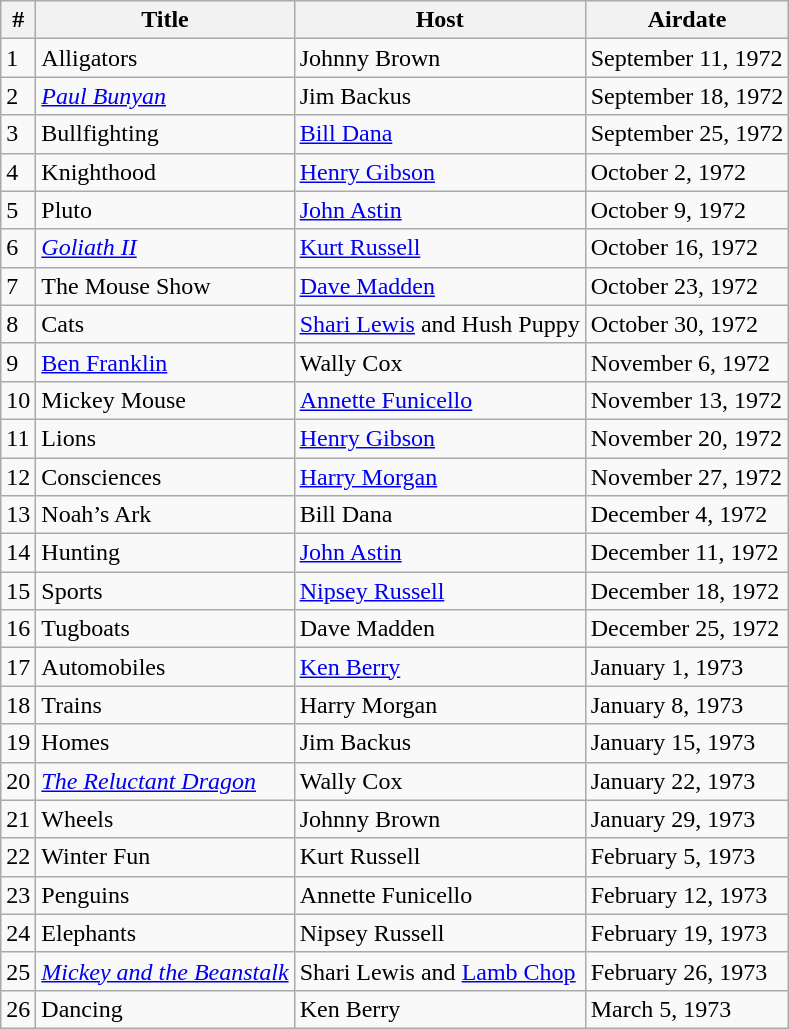<table class="wikitable sortable">
<tr>
<th>#</th>
<th>Title</th>
<th>Host</th>
<th>Airdate</th>
</tr>
<tr>
<td>1</td>
<td>Alligators</td>
<td>Johnny Brown</td>
<td>September 11, 1972</td>
</tr>
<tr>
<td>2</td>
<td><em><a href='#'>Paul Bunyan</a></em></td>
<td>Jim Backus</td>
<td>September 18, 1972</td>
</tr>
<tr>
<td>3</td>
<td>Bullfighting</td>
<td><a href='#'>Bill Dana</a></td>
<td>September 25, 1972</td>
</tr>
<tr>
<td>4</td>
<td>Knighthood</td>
<td><a href='#'>Henry Gibson</a></td>
<td>October 2, 1972</td>
</tr>
<tr>
<td>5</td>
<td>Pluto</td>
<td><a href='#'>John Astin</a></td>
<td>October 9, 1972</td>
</tr>
<tr>
<td>6</td>
<td><em><a href='#'>Goliath II</a></em></td>
<td><a href='#'>Kurt Russell</a></td>
<td>October 16, 1972</td>
</tr>
<tr>
<td>7</td>
<td>The Mouse Show</td>
<td><a href='#'>Dave Madden</a></td>
<td>October 23, 1972</td>
</tr>
<tr>
<td>8</td>
<td>Cats</td>
<td><a href='#'>Shari Lewis</a> and Hush Puppy</td>
<td>October 30, 1972</td>
</tr>
<tr>
<td>9</td>
<td><a href='#'>Ben Franklin</a></td>
<td>Wally Cox</td>
<td>November 6, 1972</td>
</tr>
<tr>
<td>10</td>
<td>Mickey Mouse</td>
<td><a href='#'>Annette Funicello</a></td>
<td>November 13, 1972</td>
</tr>
<tr>
<td>11</td>
<td>Lions</td>
<td><a href='#'>Henry Gibson</a></td>
<td>November 20, 1972</td>
</tr>
<tr>
<td>12</td>
<td>Consciences</td>
<td><a href='#'>Harry Morgan</a></td>
<td>November 27, 1972</td>
</tr>
<tr>
<td>13</td>
<td>Noah’s Ark</td>
<td>Bill Dana</td>
<td>December 4, 1972</td>
</tr>
<tr>
<td>14</td>
<td>Hunting</td>
<td><a href='#'>John Astin</a></td>
<td>December 11, 1972</td>
</tr>
<tr>
<td>15</td>
<td>Sports</td>
<td><a href='#'>Nipsey Russell</a></td>
<td>December 18, 1972</td>
</tr>
<tr>
<td>16</td>
<td>Tugboats</td>
<td>Dave Madden</td>
<td>December 25, 1972</td>
</tr>
<tr>
<td>17</td>
<td>Automobiles</td>
<td><a href='#'>Ken Berry</a></td>
<td>January 1, 1973</td>
</tr>
<tr>
<td>18</td>
<td>Trains</td>
<td>Harry Morgan</td>
<td>January 8, 1973</td>
</tr>
<tr>
<td>19</td>
<td>Homes</td>
<td>Jim Backus</td>
<td>January 15, 1973</td>
</tr>
<tr>
<td>20</td>
<td><em><a href='#'>The Reluctant Dragon</a></em></td>
<td>Wally Cox</td>
<td>January 22, 1973</td>
</tr>
<tr>
<td>21</td>
<td>Wheels</td>
<td>Johnny Brown</td>
<td>January 29, 1973</td>
</tr>
<tr>
<td>22</td>
<td>Winter Fun</td>
<td>Kurt Russell</td>
<td>February 5, 1973</td>
</tr>
<tr>
<td>23</td>
<td>Penguins</td>
<td>Annette Funicello</td>
<td>February 12, 1973</td>
</tr>
<tr>
<td>24</td>
<td>Elephants</td>
<td>Nipsey Russell</td>
<td>February 19, 1973</td>
</tr>
<tr>
<td>25</td>
<td><em><a href='#'>Mickey and the Beanstalk</a></em></td>
<td>Shari Lewis and <a href='#'>Lamb Chop</a></td>
<td>February 26, 1973</td>
</tr>
<tr>
<td>26</td>
<td>Dancing</td>
<td>Ken Berry</td>
<td>March 5, 1973</td>
</tr>
</table>
